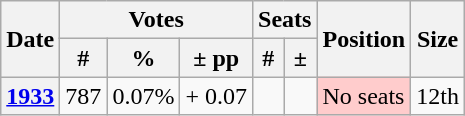<table class="wikitable">
<tr>
<th rowspan="2">Date</th>
<th colspan="3">Votes</th>
<th colspan="2">Seats</th>
<th rowspan="2">Position</th>
<th rowspan="2">Size</th>
</tr>
<tr>
<th>#</th>
<th>%</th>
<th>± pp</th>
<th>#</th>
<th>±</th>
</tr>
<tr>
<th><a href='#'>1933</a></th>
<td>787</td>
<td>0.07%</td>
<td>+ 0.07</td>
<td></td>
<td></td>
<td style="background-color:#FFCCCC">No seats</td>
<td align="center">12th</td>
</tr>
</table>
